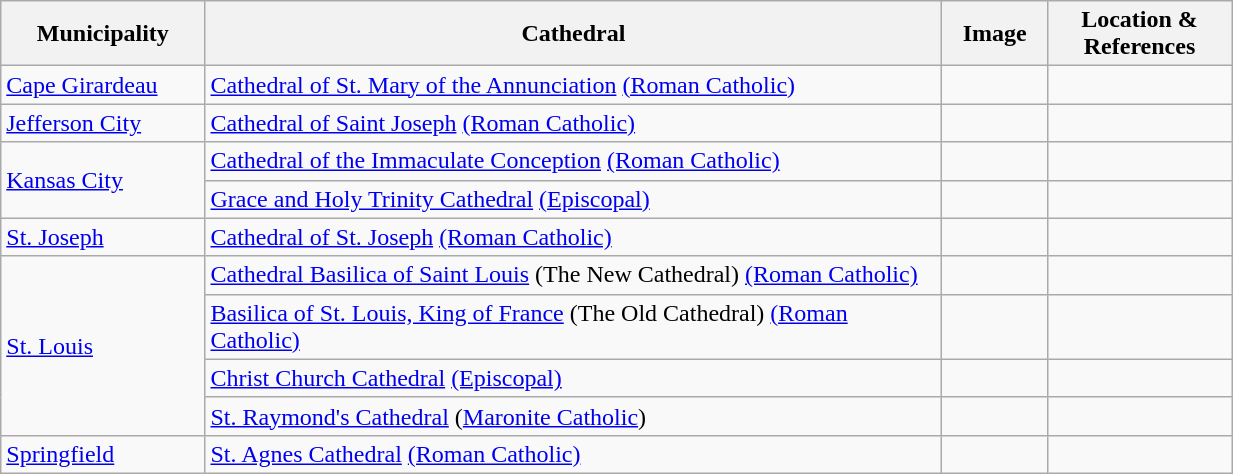<table width=65% class="wikitable">
<tr>
<th width = 10%>Municipality</th>
<th width = 40%>Cathedral</th>
<th width = 5%>Image</th>
<th width = 10%>Location & References</th>
</tr>
<tr>
<td><a href='#'>Cape Girardeau</a></td>
<td><a href='#'>Cathedral of St. Mary of the Annunciation</a> <a href='#'>(Roman Catholic)</a></td>
<td></td>
<td><small></small><br></td>
</tr>
<tr>
<td><a href='#'>Jefferson City</a></td>
<td><a href='#'>Cathedral of Saint Joseph</a> <a href='#'>(Roman Catholic)</a></td>
<td></td>
<td><small></small><br></td>
</tr>
<tr>
<td rowspan=2><a href='#'>Kansas City</a></td>
<td><a href='#'>Cathedral of the Immaculate Conception</a> <a href='#'>(Roman Catholic)</a></td>
<td></td>
<td><small></small><br></td>
</tr>
<tr>
<td><a href='#'>Grace and Holy Trinity Cathedral</a> <a href='#'>(Episcopal)</a></td>
<td></td>
<td><small></small><br></td>
</tr>
<tr>
<td><a href='#'>St. Joseph</a></td>
<td><a href='#'>Cathedral of St. Joseph</a> <a href='#'>(Roman Catholic)</a></td>
<td></td>
<td><small></small><br></td>
</tr>
<tr>
<td rowspan=4><a href='#'>St. Louis</a></td>
<td><a href='#'>Cathedral Basilica of Saint Louis</a> (The New Cathedral) <a href='#'>(Roman Catholic)</a></td>
<td></td>
<td><br></td>
</tr>
<tr>
<td><a href='#'>Basilica of St. Louis, King of France</a> (The Old Cathedral) <a href='#'>(Roman Catholic)</a></td>
<td></td>
<td><small></small><br></td>
</tr>
<tr>
<td><a href='#'>Christ Church Cathedral</a> <a href='#'>(Episcopal)</a></td>
<td></td>
<td><small></small><br></td>
</tr>
<tr>
<td><a href='#'>St. Raymond's Cathedral</a> (<a href='#'>Maronite Catholic</a>)</td>
<td></td>
<td><small></small><br></td>
</tr>
<tr>
<td><a href='#'>Springfield</a></td>
<td><a href='#'>St. Agnes Cathedral</a> <a href='#'>(Roman Catholic)</a></td>
<td></td>
<td><small></small><br></td>
</tr>
</table>
